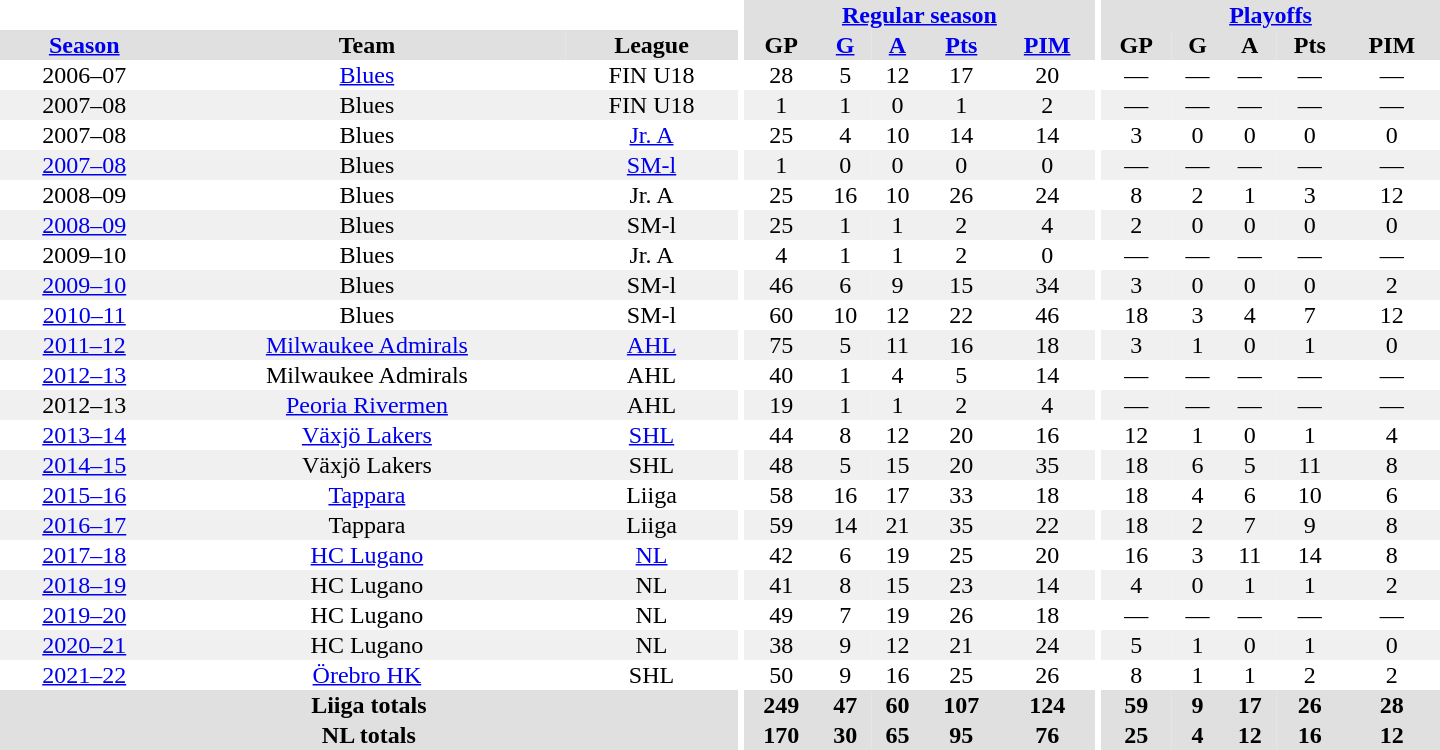<table border="0" cellpadding="1" cellspacing="0" style="text-align:center; width:60em">
<tr bgcolor="#e0e0e0">
<th colspan="3"  bgcolor="#ffffff"></th>
<th rowspan="100" bgcolor="#ffffff"></th>
<th colspan="5"><a href='#'>Regular season</a></th>
<th rowspan="100" bgcolor="#ffffff"></th>
<th colspan="5"><a href='#'>Playoffs</a></th>
</tr>
<tr bgcolor="#e0e0e0">
<th><a href='#'>Season</a></th>
<th>Team</th>
<th>League</th>
<th>GP</th>
<th><a href='#'>G</a></th>
<th><a href='#'>A</a></th>
<th><a href='#'>Pts</a></th>
<th><a href='#'>PIM</a></th>
<th>GP</th>
<th>G</th>
<th>A</th>
<th>Pts</th>
<th>PIM</th>
</tr>
<tr>
<td>2006–07</td>
<td><a href='#'>Blues</a></td>
<td>FIN U18</td>
<td>28</td>
<td>5</td>
<td>12</td>
<td>17</td>
<td>20</td>
<td>—</td>
<td>—</td>
<td>—</td>
<td>—</td>
<td>—</td>
</tr>
<tr bgcolor="#f0f0f0">
<td>2007–08</td>
<td>Blues</td>
<td>FIN U18</td>
<td>1</td>
<td>1</td>
<td>0</td>
<td>1</td>
<td>2</td>
<td>—</td>
<td>—</td>
<td>—</td>
<td>—</td>
<td>—</td>
</tr>
<tr>
<td>2007–08</td>
<td>Blues</td>
<td><a href='#'>Jr. A</a></td>
<td>25</td>
<td>4</td>
<td>10</td>
<td>14</td>
<td>14</td>
<td>3</td>
<td>0</td>
<td>0</td>
<td>0</td>
<td>0</td>
</tr>
<tr bgcolor="#f0f0f0">
<td><a href='#'>2007–08</a></td>
<td>Blues</td>
<td><a href='#'>SM-l</a></td>
<td>1</td>
<td>0</td>
<td>0</td>
<td>0</td>
<td>0</td>
<td>—</td>
<td>—</td>
<td>—</td>
<td>—</td>
<td>—</td>
</tr>
<tr>
<td>2008–09</td>
<td>Blues</td>
<td>Jr. A</td>
<td>25</td>
<td>16</td>
<td>10</td>
<td>26</td>
<td>24</td>
<td>8</td>
<td>2</td>
<td>1</td>
<td>3</td>
<td>12</td>
</tr>
<tr bgcolor="#f0f0f0">
<td><a href='#'>2008–09</a></td>
<td>Blues</td>
<td>SM-l</td>
<td>25</td>
<td>1</td>
<td>1</td>
<td>2</td>
<td>4</td>
<td>2</td>
<td>0</td>
<td>0</td>
<td>0</td>
<td>0</td>
</tr>
<tr>
<td>2009–10</td>
<td>Blues</td>
<td>Jr. A</td>
<td>4</td>
<td>1</td>
<td>1</td>
<td>2</td>
<td>0</td>
<td>—</td>
<td>—</td>
<td>—</td>
<td>—</td>
<td>—</td>
</tr>
<tr bgcolor="#f0f0f0">
<td><a href='#'>2009–10</a></td>
<td>Blues</td>
<td>SM-l</td>
<td>46</td>
<td>6</td>
<td>9</td>
<td>15</td>
<td>34</td>
<td>3</td>
<td>0</td>
<td>0</td>
<td>0</td>
<td>2</td>
</tr>
<tr>
<td><a href='#'>2010–11</a></td>
<td>Blues</td>
<td>SM-l</td>
<td>60</td>
<td>10</td>
<td>12</td>
<td>22</td>
<td>46</td>
<td>18</td>
<td>3</td>
<td>4</td>
<td>7</td>
<td>12</td>
</tr>
<tr bgcolor="#f0f0f0">
<td><a href='#'>2011–12</a></td>
<td><a href='#'>Milwaukee Admirals</a></td>
<td><a href='#'>AHL</a></td>
<td>75</td>
<td>5</td>
<td>11</td>
<td>16</td>
<td>18</td>
<td>3</td>
<td>1</td>
<td>0</td>
<td>1</td>
<td>0</td>
</tr>
<tr>
<td><a href='#'>2012–13</a></td>
<td>Milwaukee Admirals</td>
<td>AHL</td>
<td>40</td>
<td>1</td>
<td>4</td>
<td>5</td>
<td>14</td>
<td>—</td>
<td>—</td>
<td>—</td>
<td>—</td>
<td>—</td>
</tr>
<tr bgcolor="#f0f0f0">
<td>2012–13</td>
<td><a href='#'>Peoria Rivermen</a></td>
<td>AHL</td>
<td>19</td>
<td>1</td>
<td>1</td>
<td>2</td>
<td>4</td>
<td>—</td>
<td>—</td>
<td>—</td>
<td>—</td>
<td>—</td>
</tr>
<tr>
<td><a href='#'>2013–14</a></td>
<td><a href='#'>Växjö Lakers</a></td>
<td><a href='#'>SHL</a></td>
<td>44</td>
<td>8</td>
<td>12</td>
<td>20</td>
<td>16</td>
<td>12</td>
<td>1</td>
<td>0</td>
<td>1</td>
<td>4</td>
</tr>
<tr bgcolor="#f0f0f0">
<td><a href='#'>2014–15</a></td>
<td>Växjö Lakers</td>
<td>SHL</td>
<td>48</td>
<td>5</td>
<td>15</td>
<td>20</td>
<td>35</td>
<td>18</td>
<td>6</td>
<td>5</td>
<td>11</td>
<td>8</td>
</tr>
<tr>
<td><a href='#'>2015–16</a></td>
<td><a href='#'>Tappara</a></td>
<td>Liiga</td>
<td>58</td>
<td>16</td>
<td>17</td>
<td>33</td>
<td>18</td>
<td>18</td>
<td>4</td>
<td>6</td>
<td>10</td>
<td>6</td>
</tr>
<tr bgcolor="#f0f0f0">
<td><a href='#'>2016–17</a></td>
<td>Tappara</td>
<td>Liiga</td>
<td>59</td>
<td>14</td>
<td>21</td>
<td>35</td>
<td>22</td>
<td>18</td>
<td>2</td>
<td>7</td>
<td>9</td>
<td>8</td>
</tr>
<tr>
<td><a href='#'>2017–18</a></td>
<td><a href='#'>HC Lugano</a></td>
<td><a href='#'>NL</a></td>
<td>42</td>
<td>6</td>
<td>19</td>
<td>25</td>
<td>20</td>
<td>16</td>
<td>3</td>
<td>11</td>
<td>14</td>
<td>8</td>
</tr>
<tr bgcolor="#f0f0f0">
<td><a href='#'>2018–19</a></td>
<td>HC Lugano</td>
<td>NL</td>
<td>41</td>
<td>8</td>
<td>15</td>
<td>23</td>
<td>14</td>
<td>4</td>
<td>0</td>
<td>1</td>
<td>1</td>
<td>2</td>
</tr>
<tr>
<td><a href='#'>2019–20</a></td>
<td>HC Lugano</td>
<td>NL</td>
<td>49</td>
<td>7</td>
<td>19</td>
<td>26</td>
<td>18</td>
<td>—</td>
<td>—</td>
<td>—</td>
<td>—</td>
<td>—</td>
</tr>
<tr bgcolor="#f0f0f0">
<td><a href='#'>2020–21</a></td>
<td>HC Lugano</td>
<td>NL</td>
<td>38</td>
<td>9</td>
<td>12</td>
<td>21</td>
<td>24</td>
<td>5</td>
<td>1</td>
<td>0</td>
<td>1</td>
<td>0</td>
</tr>
<tr>
<td><a href='#'>2021–22</a></td>
<td><a href='#'>Örebro HK</a></td>
<td>SHL</td>
<td>50</td>
<td>9</td>
<td>16</td>
<td>25</td>
<td>26</td>
<td>8</td>
<td>1</td>
<td>1</td>
<td>2</td>
<td>2</td>
</tr>
<tr bgcolor="#e0e0e0">
<th colspan="3">Liiga totals</th>
<th>249</th>
<th>47</th>
<th>60</th>
<th>107</th>
<th>124</th>
<th>59</th>
<th>9</th>
<th>17</th>
<th>26</th>
<th>28</th>
</tr>
<tr bgcolor="#e0e0e0">
<th colspan="3">NL totals</th>
<th>170</th>
<th>30</th>
<th>65</th>
<th>95</th>
<th>76</th>
<th>25</th>
<th>4</th>
<th>12</th>
<th>16</th>
<th>12</th>
</tr>
</table>
